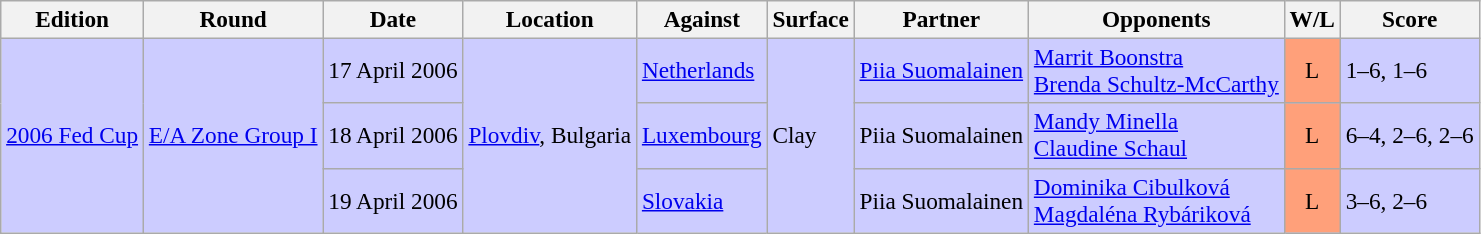<table class=wikitable style=font-size:97%>
<tr>
<th>Edition</th>
<th>Round</th>
<th>Date</th>
<th>Location</th>
<th>Against</th>
<th>Surface</th>
<th>Partner</th>
<th>Opponents</th>
<th>W/L</th>
<th>Score</th>
</tr>
<tr style="background:#ccccff;">
<td rowspan="3"><a href='#'>2006 Fed Cup</a></td>
<td rowspan="3"><a href='#'>E/A Zone Group I</a></td>
<td>17 April 2006</td>
<td rowspan="3"><a href='#'>Plovdiv</a>, Bulgaria</td>
<td> <a href='#'>Netherlands</a></td>
<td rowspan="3">Clay</td>
<td> <a href='#'>Piia Suomalainen</a></td>
<td> <a href='#'>Marrit Boonstra</a> <br>  <a href='#'>Brenda Schultz-McCarthy</a></td>
<td style="text-align:center; background:#ffa07a;">L</td>
<td>1–6, 1–6</td>
</tr>
<tr style="background:#ccccff;">
<td>18 April 2006</td>
<td> <a href='#'>Luxembourg</a></td>
<td> Piia Suomalainen</td>
<td> <a href='#'>Mandy Minella</a> <br>  <a href='#'>Claudine Schaul</a></td>
<td style="text-align:center; background:#ffa07a;">L</td>
<td>6–4, 2–6, 2–6</td>
</tr>
<tr style="background:#ccccff;">
<td>19 April 2006</td>
<td> <a href='#'>Slovakia</a></td>
<td> Piia Suomalainen</td>
<td> <a href='#'>Dominika Cibulková</a> <br>  <a href='#'>Magdaléna Rybáriková</a></td>
<td style="text-align:center; background:#ffa07a;">L</td>
<td>3–6, 2–6</td>
</tr>
</table>
